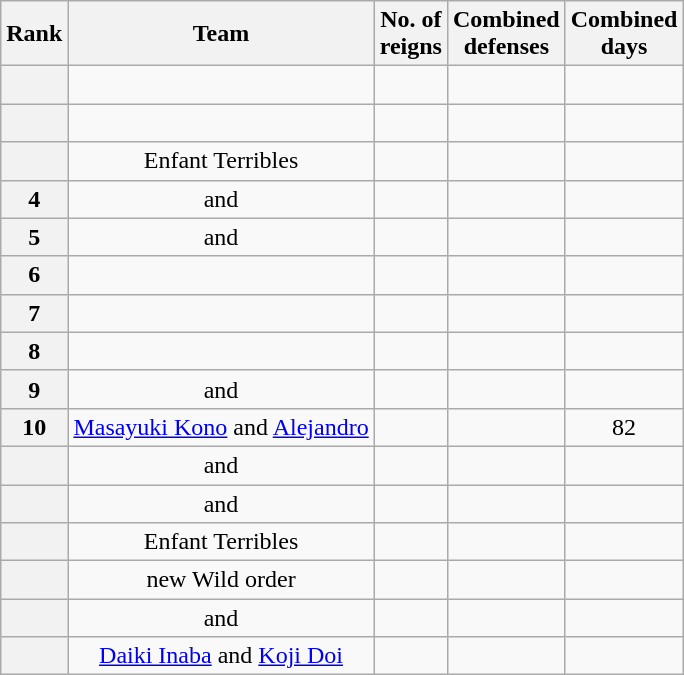<table class="wikitable sortable" style="text-align:center">
<tr>
<th>Rank</th>
<th>Team</th>
<th>No. of<br>reigns</th>
<th>Combined<br>defenses</th>
<th>Combined<br>days</th>
</tr>
<tr>
<th></th>
<td><br></td>
<td></td>
<td></td>
<td></td>
</tr>
<tr>
<th></th>
<td><br></td>
<td></td>
<td></td>
<td></td>
</tr>
<tr>
<th></th>
<td>Enfant Terribles<br></td>
<td></td>
<td></td>
<td></td>
</tr>
<tr>
<th>4</th>
<td> and </td>
<td></td>
<td></td>
<td></td>
</tr>
<tr>
<th>5</th>
<td> and </td>
<td></td>
<td></td>
<td></td>
</tr>
<tr>
<th>6</th>
<td><br></td>
<td></td>
<td></td>
<td></td>
</tr>
<tr>
<th>7</th>
<td><br></td>
<td></td>
<td></td>
<td></td>
</tr>
<tr>
<th>8</th>
<td><br></td>
<td></td>
<td></td>
<td></td>
</tr>
<tr>
<th>9</th>
<td> and </td>
<td></td>
<td></td>
<td></td>
</tr>
<tr>
<th>10</th>
<td><a href='#'>Masayuki Kono</a> and <a href='#'>Alejandro</a></td>
<td></td>
<td></td>
<td>82</td>
</tr>
<tr>
<th></th>
<td> and </td>
<td></td>
<td></td>
<td></td>
</tr>
<tr>
<th></th>
<td> and </td>
<td></td>
<td></td>
<td></td>
</tr>
<tr>
<th></th>
<td>Enfant Terribles<br></td>
<td></td>
<td></td>
<td></td>
</tr>
<tr>
<th></th>
<td>new Wild order<br></td>
<td></td>
<td></td>
<td></td>
</tr>
<tr>
<th></th>
<td> and </td>
<td></td>
<td></td>
<td></td>
</tr>
<tr>
<th></th>
<td><a href='#'>Daiki Inaba</a> and <a href='#'>Koji Doi</a></td>
<td></td>
<td></td>
<td></td>
</tr>
</table>
